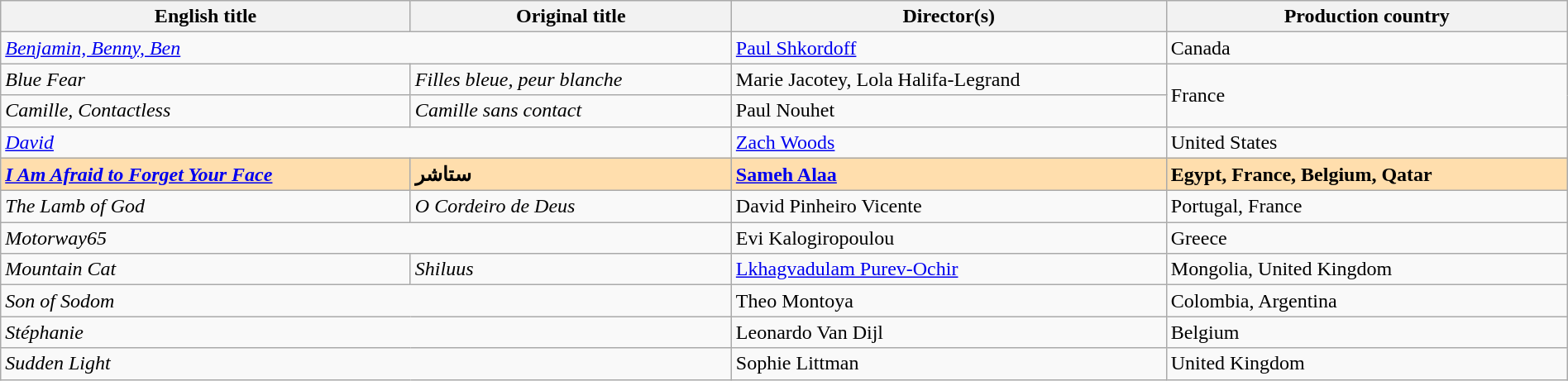<table class="wikitable" style="width:100%; margin-bottom:4px" cellpadding="5">
<tr>
<th scope="col">English title</th>
<th scope="col">Original title</th>
<th scope="col">Director(s)</th>
<th scope="col">Production country</th>
</tr>
<tr>
<td colspan=2><em><a href='#'>Benjamin, Benny, Ben</a></em></td>
<td><a href='#'>Paul Shkordoff</a></td>
<td>Canada</td>
</tr>
<tr>
<td><em>Blue Fear</em></td>
<td><em>Filles bleue, peur blanche</em></td>
<td>Marie Jacotey, Lola Halifa-Legrand</td>
<td rowspan="2">France</td>
</tr>
<tr>
<td><em>Camille, Contactless</em></td>
<td><em>Camille sans contact</em></td>
<td>Paul Nouhet</td>
</tr>
<tr>
<td colspan=2><em><a href='#'>David</a></em></td>
<td><a href='#'>Zach Woods</a></td>
<td>United States</td>
</tr>
<tr style="background:#FFDEAD;">
<td><strong><em><a href='#'>I Am Afraid to Forget Your Face</a></em></strong></td>
<td><strong>ستاشر</strong></td>
<td><strong><a href='#'>Sameh Alaa</a></strong></td>
<td><strong>Egypt, France, Belgium, Qatar</strong></td>
</tr>
<tr>
<td><em>The Lamb of God</em></td>
<td><em>O Cordeiro de Deus</em></td>
<td>David Pinheiro Vicente</td>
<td>Portugal, France</td>
</tr>
<tr>
<td colspan=2><em>Motorway65</em></td>
<td>Evi Kalogiropoulou</td>
<td>Greece</td>
</tr>
<tr>
<td><em>Mountain Cat</em></td>
<td><em>Shiluus</em></td>
<td><a href='#'>Lkhagvadulam Purev-Ochir</a></td>
<td>Mongolia, United Kingdom</td>
</tr>
<tr>
<td colspan=2><em>Son of Sodom</em></td>
<td>Theo Montoya</td>
<td>Colombia, Argentina</td>
</tr>
<tr>
<td colspan=2><em>Stéphanie</em></td>
<td>Leonardo Van Dijl</td>
<td>Belgium</td>
</tr>
<tr>
<td colspan=2><em>Sudden Light</em></td>
<td>Sophie Littman</td>
<td>United Kingdom</td>
</tr>
</table>
